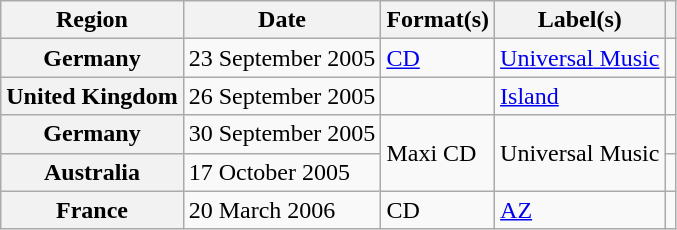<table class="wikitable plainrowheaders">
<tr>
<th scope="col">Region</th>
<th scope="col">Date</th>
<th scope="col">Format(s)</th>
<th scope="col">Label(s)</th>
<th scope="col"></th>
</tr>
<tr>
<th scope="row">Germany</th>
<td>23 September 2005</td>
<td><a href='#'>CD</a></td>
<td><a href='#'>Universal Music</a></td>
<td></td>
</tr>
<tr>
<th scope="row">United Kingdom</th>
<td>26 September 2005</td>
<td></td>
<td><a href='#'>Island</a></td>
<td></td>
</tr>
<tr>
<th scope="row">Germany</th>
<td>30 September 2005</td>
<td rowspan="2">Maxi CD</td>
<td rowspan="2">Universal Music</td>
<td></td>
</tr>
<tr>
<th scope="row">Australia</th>
<td>17 October 2005</td>
<td></td>
</tr>
<tr>
<th scope="row">France</th>
<td>20 March 2006</td>
<td>CD</td>
<td><a href='#'>AZ</a></td>
<td></td>
</tr>
</table>
